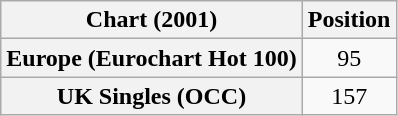<table class="wikitable plainrowheaders" style="text-align:center">
<tr>
<th>Chart (2001)</th>
<th>Position</th>
</tr>
<tr>
<th scope="row">Europe (Eurochart Hot 100)</th>
<td>95</td>
</tr>
<tr>
<th scope="row">UK Singles (OCC)</th>
<td>157</td>
</tr>
</table>
